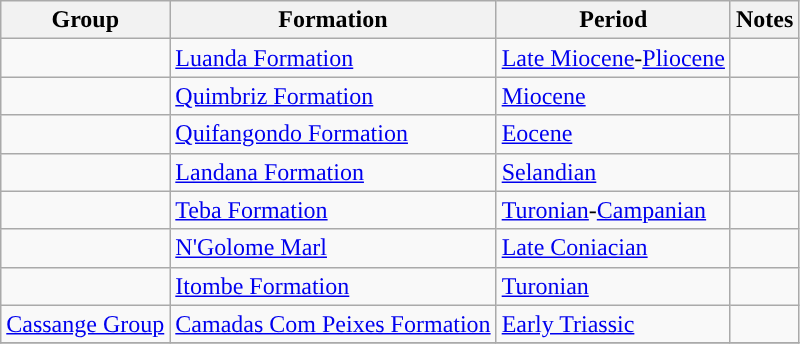<table class="wikitable sortable">
<tr>
<th>Group</th>
<th>Formation</th>
<th>Period</th>
<th class="unsortable">Notes</th>
</tr>
<tr>
<td></td>
<td><a href='#'>Luanda Formation</a></td>
<td style="background-color: "><a href='#'>Late Miocene</a>-<a href='#'>Pliocene</a></td>
<td align=center></td>
</tr>
<tr>
<td></td>
<td><a href='#'>Quimbriz Formation</a></td>
<td style="background-color: "><a href='#'>Miocene</a></td>
<td align=center></td>
</tr>
<tr>
<td></td>
<td><a href='#'>Quifangondo Formation</a></td>
<td style="background-color: "><a href='#'>Eocene</a></td>
<td align=center></td>
</tr>
<tr>
<td></td>
<td><a href='#'>Landana Formation</a></td>
<td style="background-color: "><a href='#'>Selandian</a></td>
<td align=center></td>
</tr>
<tr>
<td></td>
<td><a href='#'>Teba Formation</a></td>
<td style="background-color: "><a href='#'>Turonian</a>-<a href='#'>Campanian</a></td>
<td align=center></td>
</tr>
<tr>
<td></td>
<td><a href='#'>N'Golome Marl</a></td>
<td style="background-color: "><a href='#'>Late Coniacian</a></td>
<td align=center></td>
</tr>
<tr>
<td></td>
<td><a href='#'>Itombe Formation</a></td>
<td style="background-color: "><a href='#'>Turonian</a></td>
<td align=center></td>
</tr>
<tr>
<td><a href='#'>Cassange Group</a></td>
<td><a href='#'>Camadas Com Peixes Formation</a></td>
<td style="background-color: "><a href='#'>Early Triassic</a></td>
<td align=center></td>
</tr>
<tr>
</tr>
</table>
